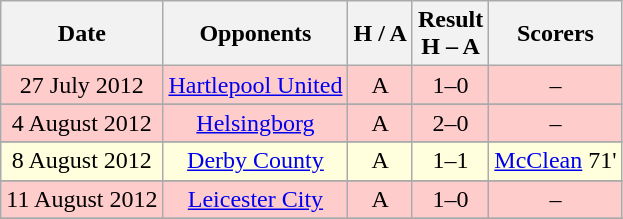<table class="wikitable" style="text-align:center">
<tr>
<th>Date</th>
<th>Opponents</th>
<th>H / A</th>
<th>Result<br>H – A</th>
<th>Scorers</th>
</tr>
<tr style="background:#fcc;">
<td>27 July 2012</td>
<td><a href='#'>Hartlepool United</a></td>
<td>A</td>
<td>1–0</td>
<td>–</td>
</tr>
<tr 5,424>
</tr>
<tr style="background:#fcc;">
<td>4 August 2012</td>
<td><a href='#'>Helsingborg</a></td>
<td>A</td>
<td>2–0</td>
<td>–</td>
</tr>
<tr ?>
</tr>
<tr style="background:#ffd;">
<td>8 August 2012</td>
<td><a href='#'>Derby County</a></td>
<td>A</td>
<td>1–1</td>
<td><a href='#'>McClean</a> 71'</td>
</tr>
<tr 3,128>
</tr>
<tr style="background:#fcc;">
<td>11 August 2012</td>
<td><a href='#'>Leicester City</a></td>
<td>A</td>
<td>1–0</td>
<td>–</td>
</tr>
<tr 9,293>
</tr>
</table>
